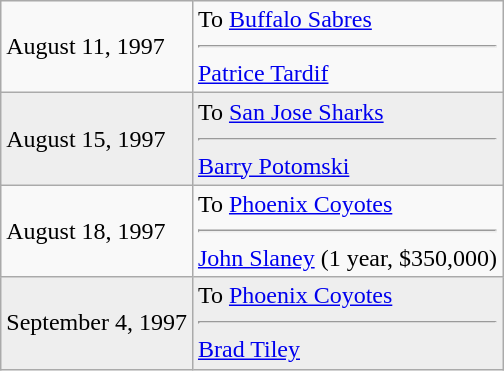<table class="wikitable">
<tr>
<td>August 11, 1997</td>
<td valign="top">To <a href='#'>Buffalo Sabres</a><hr><a href='#'>Patrice Tardif</a></td>
</tr>
<tr style="background:#eee;">
<td>August 15, 1997</td>
<td valign="top">To <a href='#'>San Jose Sharks</a><hr><a href='#'>Barry Potomski</a></td>
</tr>
<tr>
<td>August 18, 1997</td>
<td valign="top">To <a href='#'>Phoenix Coyotes</a><hr><a href='#'>John Slaney</a> (1 year, $350,000)</td>
</tr>
<tr style="background:#eee;">
<td>September 4, 1997</td>
<td valign="top">To <a href='#'>Phoenix Coyotes</a><hr><a href='#'>Brad Tiley</a></td>
</tr>
</table>
